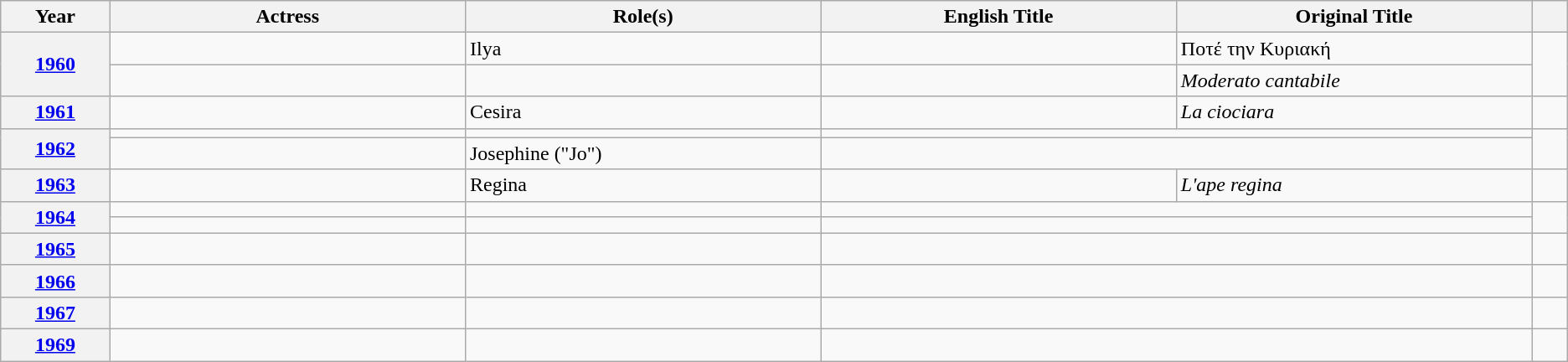<table class="wikitable unsortable">
<tr>
<th scope="col" style="width:3%;">Year</th>
<th scope="col" style="width:10%;">Actress</th>
<th scope="col" style="width:10%;">Role(s)</th>
<th scope="col" style="width:10%;">English Title</th>
<th scope="col" style="width:10%;">Original Title</th>
<th scope="col" style="width:1%;" class="unsortable"></th>
</tr>
<tr>
<th rowspan="2" style="text-align:center;"><a href='#'>1960</a></th>
<td></td>
<td>Ilya</td>
<td></td>
<td>Ποτέ την Κυριακή</td>
<td rowspan="2" style="text-align:center;"></td>
</tr>
<tr>
<td></td>
<td></td>
<td></td>
<td><em>Moderato cantabile</em></td>
</tr>
<tr>
<th style="text-align:center;"><a href='#'>1961</a></th>
<td></td>
<td>Cesira</td>
<td></td>
<td><em>La ciociara</em></td>
<td style="text-align:center;"></td>
</tr>
<tr>
<th rowspan="2" style="text-align:center;"><a href='#'>1962</a></th>
<td></td>
<td></td>
<td colspan="2"></td>
<td rowspan="2" style="text-align:center;"><br></td>
</tr>
<tr>
<td></td>
<td>Josephine ("Jo")</td>
<td colspan="2"></td>
</tr>
<tr>
<th style="text-align:center;"><a href='#'>1963</a></th>
<td></td>
<td>Regina</td>
<td></td>
<td><em>L'ape regina</em></td>
<td style="text-align:center;"></td>
</tr>
<tr>
<th rowspan="2" style="text-align:center;"><a href='#'>1964</a></th>
<td></td>
<td></td>
<td colspan="2"></td>
<td rowspan="2" style="text-align:center;"></td>
</tr>
<tr>
<td></td>
<td></td>
<td colspan="2"></td>
</tr>
<tr>
<th style="text-align:center;"><a href='#'>1965</a></th>
<td></td>
<td></td>
<td colspan="2"></td>
<td style="text-align:center;"></td>
</tr>
<tr>
<th style="text-align:center;"><a href='#'>1966</a></th>
<td></td>
<td></td>
<td colspan="2"></td>
<td style="text-align:center;"></td>
</tr>
<tr>
<th style="text-align:center;"><a href='#'>1967</a></th>
<td></td>
<td></td>
<td colspan="2"></td>
<td style="text-align:center;"><br></td>
</tr>
<tr>
<th style="text-align:center;"><a href='#'>1969</a></th>
<td></td>
<td></td>
<td colspan="2"></td>
<td style="text-align:center;"></td>
</tr>
</table>
